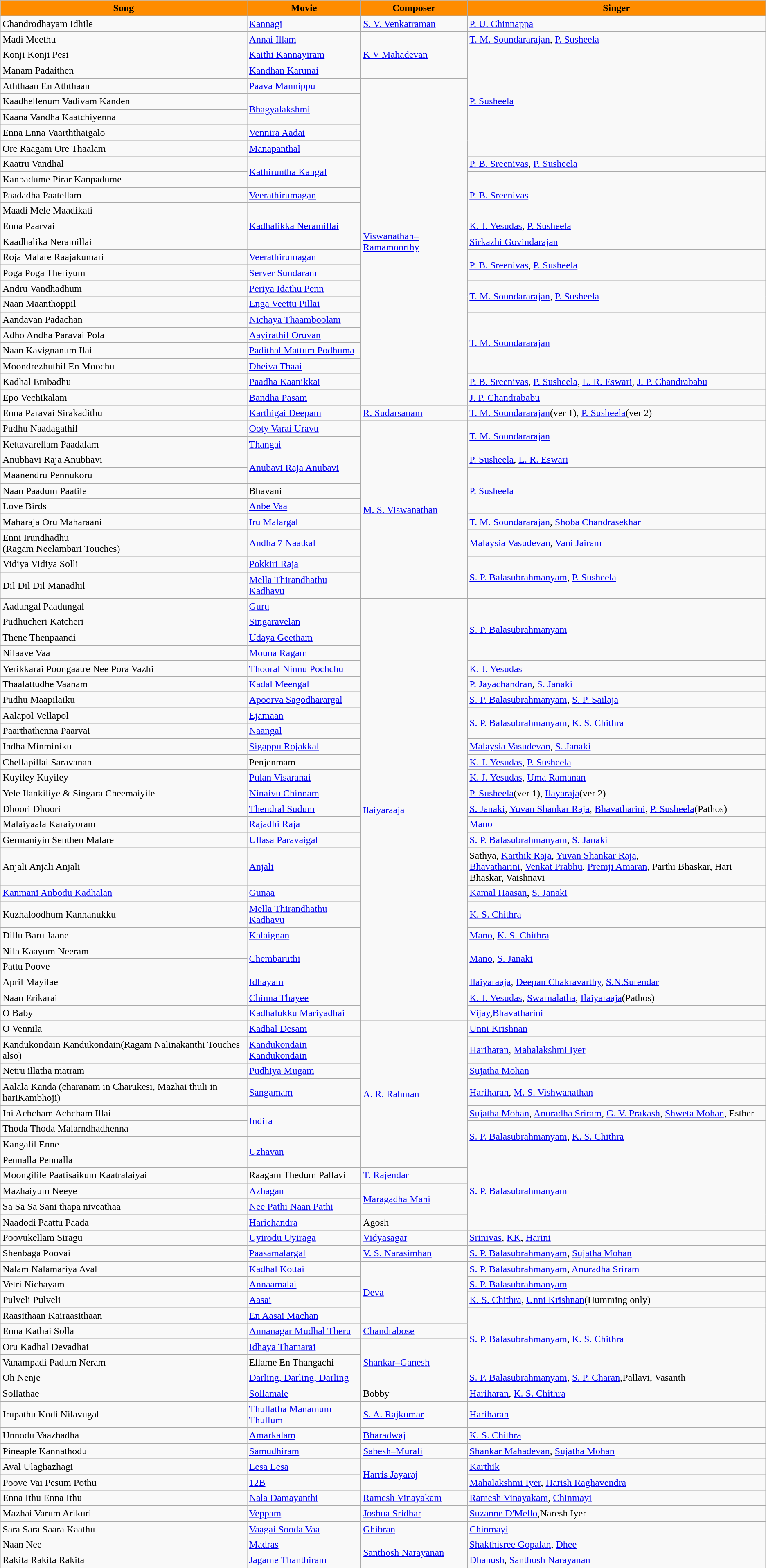<table class="wikitable">
<tr>
<th style="background:#FF8C00">Song</th>
<th style="background:#FF8C00">Movie</th>
<th style="background:#FF8C00">Composer</th>
<th style="background:#FF8C00">Singer</th>
</tr>
<tr>
<td>Chandrodhayam Idhile</td>
<td><a href='#'>Kannagi</a></td>
<td><a href='#'>S. V. Venkatraman</a></td>
<td><a href='#'>P. U. Chinnappa</a></td>
</tr>
<tr>
<td>Madi Meethu</td>
<td><a href='#'>Annai Illam</a></td>
<td rowspan=3><a href='#'>K V Mahadevan</a></td>
<td><a href='#'>T. M. Soundararajan</a>, <a href='#'>P. Susheela</a></td>
</tr>
<tr>
<td>Konji Konji Pesi</td>
<td><a href='#'>Kaithi Kannayiram</a></td>
<td rowspan="7"><a href='#'>P. Susheela</a></td>
</tr>
<tr>
<td>Manam Padaithen</td>
<td><a href='#'>Kandhan Karunai</a></td>
</tr>
<tr>
<td>Aththaan En Aththaan</td>
<td><a href='#'>Paava Mannippu</a></td>
<td rowspan="21"><a href='#'>Viswanathan–Ramamoorthy</a></td>
</tr>
<tr>
<td>Kaadhellenum Vadivam Kanden</td>
<td rowspan="2"><a href='#'>Bhagyalakshmi</a></td>
</tr>
<tr>
<td>Kaana Vandha Kaatchiyenna</td>
</tr>
<tr>
<td>Enna Enna Vaarththaigalo</td>
<td><a href='#'>Vennira Aadai</a></td>
</tr>
<tr>
<td>Ore Raagam Ore Thaalam</td>
<td><a href='#'>Manapanthal</a></td>
</tr>
<tr>
<td>Kaatru Vandhal</td>
<td rowspan=2><a href='#'>Kathiruntha Kangal</a></td>
<td><a href='#'>P. B. Sreenivas</a>, <a href='#'>P. Susheela</a></td>
</tr>
<tr>
<td>Kanpadume Pirar Kanpadume</td>
<td rowspan="3"><a href='#'>P. B. Sreenivas</a></td>
</tr>
<tr>
<td>Paadadha Paatellam</td>
<td><a href='#'>Veerathirumagan</a></td>
</tr>
<tr>
<td>Maadi Mele Maadikati</td>
<td rowspan="3"><a href='#'>Kadhalikka Neramillai</a></td>
</tr>
<tr>
<td>Enna Paarvai</td>
<td><a href='#'>K. J. Yesudas</a>, <a href='#'>P. Susheela</a></td>
</tr>
<tr>
<td>Kaadhalika Neramillai</td>
<td><a href='#'>Sirkazhi Govindarajan</a></td>
</tr>
<tr>
<td>Roja Malare Raajakumari</td>
<td><a href='#'>Veerathirumagan</a></td>
<td rowspan="2"><a href='#'>P. B. Sreenivas</a>, <a href='#'>P. Susheela</a></td>
</tr>
<tr>
<td>Poga Poga Theriyum</td>
<td><a href='#'>Server Sundaram</a></td>
</tr>
<tr>
<td>Andru Vandhadhum</td>
<td><a href='#'>Periya Idathu Penn</a></td>
<td rowspan="2"><a href='#'>T. M. Soundararajan</a>, <a href='#'>P. Susheela</a></td>
</tr>
<tr>
<td>Naan Maanthoppil</td>
<td><a href='#'>Enga Veettu Pillai</a></td>
</tr>
<tr>
<td>Aandavan Padachan</td>
<td><a href='#'>Nichaya Thaamboolam</a></td>
<td rowspan="4"><a href='#'>T. M. Soundararajan</a></td>
</tr>
<tr>
<td>Adho Andha Paravai Pola</td>
<td><a href='#'>Aayirathil Oruvan</a></td>
</tr>
<tr>
<td>Naan Kavignanum Ilai</td>
<td><a href='#'>Padithal Mattum Podhuma</a></td>
</tr>
<tr>
<td>Moondrezhuthil En Moochu</td>
<td><a href='#'>Dheiva Thaai</a></td>
</tr>
<tr>
<td>Kadhal Embadhu</td>
<td><a href='#'>Paadha Kaanikkai</a></td>
<td><a href='#'>P. B. Sreenivas</a>, <a href='#'>P. Susheela</a>, <a href='#'>L. R. Eswari</a>, <a href='#'>J. P. Chandrababu</a></td>
</tr>
<tr>
<td>Epo Vechikalam</td>
<td><a href='#'>Bandha Pasam</a></td>
<td><a href='#'>J. P. Chandrababu</a></td>
</tr>
<tr>
<td>Enna Paravai Sirakadithu</td>
<td><a href='#'>Karthigai Deepam</a></td>
<td><a href='#'>R. Sudarsanam</a></td>
<td><a href='#'>T. M. Soundararajan</a>(ver 1), <a href='#'>P. Susheela</a>(ver 2)</td>
</tr>
<tr>
<td>Pudhu Naadagathil</td>
<td><a href='#'>Ooty Varai Uravu</a></td>
<td rowspan="10"><a href='#'>M. S. Viswanathan</a></td>
<td rowspan="2"><a href='#'>T. M. Soundararajan</a></td>
</tr>
<tr>
<td>Kettavarellam Paadalam</td>
<td><a href='#'>Thangai</a></td>
</tr>
<tr>
<td>Anubhavi Raja Anubhavi</td>
<td rowspan="2"><a href='#'>Anubavi Raja Anubavi</a></td>
<td><a href='#'>P. Susheela</a>, <a href='#'>L. R. Eswari</a></td>
</tr>
<tr>
<td>Maanendru Pennukoru</td>
<td rowspan="3"><a href='#'>P. Susheela</a></td>
</tr>
<tr>
<td>Naan Paadum Paatile</td>
<td>Bhavani</td>
</tr>
<tr>
<td>Love Birds</td>
<td><a href='#'>Anbe Vaa</a></td>
</tr>
<tr>
<td>Maharaja Oru Maharaani</td>
<td><a href='#'>Iru Malargal</a></td>
<td><a href='#'>T. M. Soundararajan</a>, <a href='#'>Shoba Chandrasekhar</a></td>
</tr>
<tr>
<td>Enni Irundhadhu<br>(Ragam Neelambari Touches)</td>
<td><a href='#'>Andha 7 Naatkal</a></td>
<td><a href='#'>Malaysia Vasudevan</a>, <a href='#'>Vani Jairam</a></td>
</tr>
<tr>
<td>Vidiya Vidiya Solli</td>
<td><a href='#'>Pokkiri Raja</a></td>
<td rowspan=2><a href='#'>S. P. Balasubrahmanyam</a>, <a href='#'>P. Susheela</a></td>
</tr>
<tr>
<td>Dil Dil Dil Manadhil</td>
<td><a href='#'>Mella Thirandhathu Kadhavu</a></td>
</tr>
<tr>
<td>Aadungal Paadungal</td>
<td><a href='#'>Guru</a></td>
<td rowspan="25"><a href='#'>Ilaiyaraaja</a></td>
<td rowspan="4"><a href='#'>S. P. Balasubrahmanyam</a></td>
</tr>
<tr>
<td>Pudhucheri Katcheri</td>
<td><a href='#'>Singaravelan</a></td>
</tr>
<tr>
<td>Thene Thenpaandi</td>
<td><a href='#'>Udaya Geetham</a></td>
</tr>
<tr>
<td>Nilaave Vaa</td>
<td><a href='#'>Mouna Ragam</a></td>
</tr>
<tr>
<td>Yerikkarai Poongaatre Nee Pora Vazhi</td>
<td><a href='#'>Thooral Ninnu Pochchu</a></td>
<td><a href='#'>K. J. Yesudas</a></td>
</tr>
<tr>
<td>Thaalattudhe Vaanam</td>
<td><a href='#'>Kadal Meengal</a></td>
<td><a href='#'>P. Jayachandran</a>, <a href='#'>S. Janaki</a></td>
</tr>
<tr>
<td>Pudhu Maapilaiku</td>
<td><a href='#'>Apoorva Sagodharargal</a></td>
<td><a href='#'>S. P. Balasubrahmanyam</a>, <a href='#'>S. P. Sailaja</a></td>
</tr>
<tr>
<td>Aalapol Vellapol</td>
<td><a href='#'>Ejamaan</a></td>
<td rowspan=2><a href='#'>S. P. Balasubrahmanyam</a>, <a href='#'>K. S. Chithra</a></td>
</tr>
<tr>
<td>Paarthathenna Paarvai</td>
<td><a href='#'>Naangal</a></td>
</tr>
<tr>
<td>Indha Minminiku</td>
<td><a href='#'>Sigappu Rojakkal</a></td>
<td><a href='#'>Malaysia Vasudevan</a>, <a href='#'>S. Janaki</a></td>
</tr>
<tr>
<td>Chellapillai Saravanan</td>
<td>Penjenmam</td>
<td><a href='#'>K. J. Yesudas</a>, <a href='#'>P. Susheela</a></td>
</tr>
<tr>
<td>Kuyiley Kuyiley</td>
<td><a href='#'>Pulan Visaranai</a></td>
<td><a href='#'>K. J. Yesudas</a>, <a href='#'>Uma Ramanan</a></td>
</tr>
<tr>
<td>Yele Ilankiliye & Singara Cheemaiyile</td>
<td><a href='#'>Ninaivu Chinnam</a></td>
<td><a href='#'>P. Susheela</a>(ver 1), <a href='#'>Ilayaraja</a>(ver 2)</td>
</tr>
<tr>
<td>Dhoori Dhoori</td>
<td><a href='#'>Thendral Sudum</a></td>
<td><a href='#'>S. Janaki</a>, <a href='#'>Yuvan Shankar Raja</a>, <a href='#'>Bhavatharini</a>, <a href='#'>P. Susheela</a>(Pathos)</td>
</tr>
<tr>
<td>Malaiyaala Karaiyoram</td>
<td><a href='#'>Rajadhi Raja</a></td>
<td><a href='#'>Mano</a></td>
</tr>
<tr>
<td>Germaniyin Senthen Malare</td>
<td><a href='#'>Ullasa Paravaigal</a></td>
<td><a href='#'>S. P. Balasubrahmanyam</a>, <a href='#'>S. Janaki</a></td>
</tr>
<tr>
<td>Anjali Anjali Anjali</td>
<td><a href='#'>Anjali</a></td>
<td>Sathya, <a href='#'>Karthik Raja</a>, <a href='#'>Yuvan Shankar Raja</a>,<br><a href='#'>Bhavatharini</a>, <a href='#'>Venkat Prabhu</a>, <a href='#'>Premji Amaran</a>,
Parthi Bhaskar, Hari Bhaskar, Vaishnavi</td>
</tr>
<tr>
<td><a href='#'>Kanmani Anbodu Kadhalan</a></td>
<td><a href='#'>Gunaa</a></td>
<td><a href='#'>Kamal Haasan</a>, <a href='#'>S. Janaki</a></td>
</tr>
<tr>
<td>Kuzhaloodhum Kannanukku</td>
<td><a href='#'>Mella Thirandhathu Kadhavu</a></td>
<td><a href='#'>K. S. Chithra</a></td>
</tr>
<tr>
<td>Dillu Baru Jaane</td>
<td><a href='#'>Kalaignan</a></td>
<td><a href='#'>Mano</a>, <a href='#'>K. S. Chithra</a></td>
</tr>
<tr>
<td>Nila Kaayum Neeram</td>
<td rowspan=2><a href='#'>Chembaruthi</a></td>
<td rowspan=2><a href='#'>Mano</a>, <a href='#'>S. Janaki</a></td>
</tr>
<tr>
<td>Pattu Poove</td>
</tr>
<tr>
<td>April Mayilae</td>
<td><a href='#'>Idhayam</a></td>
<td><a href='#'>Ilaiyaraaja</a>, <a href='#'>Deepan Chakravarthy</a>, <a href='#'>S.N.Surendar</a></td>
</tr>
<tr>
<td>Naan Erikarai</td>
<td><a href='#'>Chinna Thayee</a></td>
<td><a href='#'>K. J. Yesudas</a>, <a href='#'>Swarnalatha</a>, <a href='#'>Ilaiyaraaja</a>(Pathos)</td>
</tr>
<tr>
<td>O Baby</td>
<td><a href='#'>Kadhalukku Mariyadhai</a></td>
<td><a href='#'>Vijay</a>,<a href='#'>Bhavatharini</a></td>
</tr>
<tr>
<td>O Vennila</td>
<td><a href='#'>Kadhal Desam</a></td>
<td rowspan="8"><a href='#'>A. R. Rahman</a></td>
<td><a href='#'>Unni Krishnan</a></td>
</tr>
<tr>
<td>Kandukondain Kandukondain(Ragam Nalinakanthi Touches also)</td>
<td><a href='#'>Kandukondain Kandukondain</a></td>
<td><a href='#'>Hariharan</a>, <a href='#'>Mahalakshmi Iyer</a></td>
</tr>
<tr>
<td>Netru illatha matram</td>
<td><a href='#'>Pudhiya Mugam</a></td>
<td><a href='#'>Sujatha Mohan</a></td>
</tr>
<tr>
<td>Aalala Kanda (charanam in Charukesi, Mazhai thuli in hariKambhoji)</td>
<td><a href='#'>Sangamam</a></td>
<td><a href='#'>Hariharan</a>, <a href='#'>M. S. Vishwanathan</a></td>
</tr>
<tr>
<td>Ini Achcham Achcham Illai</td>
<td rowspan=2><a href='#'>Indira</a></td>
<td><a href='#'>Sujatha Mohan</a>, <a href='#'>Anuradha Sriram</a>, <a href='#'>G. V. Prakash</a>, <a href='#'>Shweta Mohan</a>, Esther</td>
</tr>
<tr>
<td>Thoda Thoda Malarndhadhenna</td>
<td rowspan=2><a href='#'>S. P. Balasubrahmanyam</a>, <a href='#'>K. S. Chithra</a></td>
</tr>
<tr>
<td>Kangalil Enne</td>
<td rowspan=2><a href='#'>Uzhavan</a></td>
</tr>
<tr>
<td>Pennalla Pennalla</td>
<td rowspan=5><a href='#'>S. P. Balasubrahmanyam</a></td>
</tr>
<tr>
<td>Moongilile Paatisaikum Kaatralaiyai</td>
<td>Raagam Thedum Pallavi</td>
<td><a href='#'>T. Rajendar</a></td>
</tr>
<tr>
<td>Mazhaiyum Neeye</td>
<td><a href='#'>Azhagan</a></td>
<td rowspan=2><a href='#'>Maragadha Mani</a></td>
</tr>
<tr>
<td>Sa Sa Sa Sani thapa niveathaa</td>
<td><a href='#'>Nee Pathi Naan Pathi</a></td>
</tr>
<tr>
<td>Naadodi Paattu Paada</td>
<td><a href='#'>Harichandra</a></td>
<td>Agosh</td>
</tr>
<tr>
<td>Poovukellam Siragu</td>
<td><a href='#'>Uyirodu Uyiraga</a></td>
<td><a href='#'>Vidyasagar</a></td>
<td><a href='#'>Srinivas</a>, <a href='#'>KK</a>, <a href='#'>Harini</a></td>
</tr>
<tr>
<td>Shenbaga Poovai</td>
<td><a href='#'>Paasamalargal</a></td>
<td><a href='#'>V. S. Narasimhan</a></td>
<td><a href='#'>S. P. Balasubrahmanyam</a>, <a href='#'>Sujatha Mohan</a></td>
</tr>
<tr>
<td>Nalam Nalamariya Aval</td>
<td><a href='#'>Kadhal Kottai</a></td>
<td rowspan="4"><a href='#'>Deva</a></td>
<td><a href='#'>S. P. Balasubrahmanyam</a>, <a href='#'>Anuradha Sriram</a></td>
</tr>
<tr>
<td>Vetri Nichayam</td>
<td><a href='#'>Annaamalai</a></td>
<td><a href='#'>S. P. Balasubrahmanyam</a></td>
</tr>
<tr>
<td>Pulveli Pulveli</td>
<td><a href='#'>Aasai</a></td>
<td><a href='#'>K. S. Chithra</a>, <a href='#'>Unni Krishnan</a>(Humming only)</td>
</tr>
<tr>
<td>Raasithaan Kairaasithaan</td>
<td><a href='#'>En Aasai Machan</a></td>
<td rowspan=4><a href='#'>S. P. Balasubrahmanyam</a>, <a href='#'>K. S. Chithra</a></td>
</tr>
<tr>
<td>Enna Kathai Solla</td>
<td><a href='#'>Annanagar Mudhal Theru</a></td>
<td><a href='#'>Chandrabose</a></td>
</tr>
<tr>
<td>Oru Kadhal Devadhai</td>
<td><a href='#'>Idhaya Thamarai</a></td>
<td rowspan=3><a href='#'>Shankar–Ganesh</a></td>
</tr>
<tr>
<td>Vanampadi Padum Neram</td>
<td>Ellame En Thangachi</td>
</tr>
<tr>
<td>Oh Nenje</td>
<td><a href='#'>Darling, Darling, Darling</a></td>
<td><a href='#'>S. P. Balasubrahmanyam</a>, <a href='#'>S. P. Charan</a>,Pallavi, Vasanth</td>
</tr>
<tr>
<td>Sollathae</td>
<td><a href='#'>Sollamale</a></td>
<td>Bobby</td>
<td><a href='#'>Hariharan</a>, <a href='#'>K. S. Chithra</a></td>
</tr>
<tr>
<td>Irupathu Kodi Nilavugal</td>
<td><a href='#'>Thullatha Manamum Thullum</a></td>
<td><a href='#'>S. A. Rajkumar</a></td>
<td><a href='#'>Hariharan</a></td>
</tr>
<tr>
<td>Unnodu Vaazhadha</td>
<td><a href='#'>Amarkalam</a></td>
<td><a href='#'>Bharadwaj</a></td>
<td><a href='#'>K. S. Chithra</a></td>
</tr>
<tr>
<td>Pineaple Kannathodu</td>
<td><a href='#'>Samudhiram</a></td>
<td><a href='#'>Sabesh–Murali</a></td>
<td><a href='#'>Shankar Mahadevan</a>, <a href='#'>Sujatha Mohan</a></td>
</tr>
<tr>
<td>Aval Ulaghazhagi</td>
<td><a href='#'>Lesa Lesa</a></td>
<td rowspan=2><a href='#'>Harris Jayaraj</a></td>
<td><a href='#'>Karthik</a></td>
</tr>
<tr>
<td>Poove Vai Pesum Pothu</td>
<td><a href='#'>12B</a></td>
<td><a href='#'>Mahalakshmi Iyer</a>, <a href='#'>Harish Raghavendra</a></td>
</tr>
<tr>
<td>Enna Ithu Enna Ithu</td>
<td><a href='#'>Nala Damayanthi</a></td>
<td><a href='#'>Ramesh Vinayakam</a></td>
<td><a href='#'>Ramesh Vinayakam</a>, <a href='#'>Chinmayi</a></td>
</tr>
<tr>
<td>Mazhai Varum Arikuri</td>
<td><a href='#'>Veppam</a></td>
<td><a href='#'>Joshua Sridhar</a></td>
<td><a href='#'>Suzanne D'Mello</a>,Naresh Iyer</td>
</tr>
<tr>
<td>Sara Sara Saara Kaathu</td>
<td><a href='#'>Vaagai Sooda Vaa</a></td>
<td><a href='#'>Ghibran</a></td>
<td><a href='#'>Chinmayi</a></td>
</tr>
<tr>
<td>Naan Nee</td>
<td><a href='#'>Madras</a></td>
<td rowspan=2><a href='#'>Santhosh Narayanan</a></td>
<td><a href='#'>Shakthisree Gopalan</a>, <a href='#'>Dhee</a></td>
</tr>
<tr>
<td>Rakita Rakita Rakita</td>
<td><a href='#'>Jagame Thanthiram</a></td>
<td><a href='#'>Dhanush</a>, <a href='#'>Santhosh Narayanan</a></td>
</tr>
</table>
